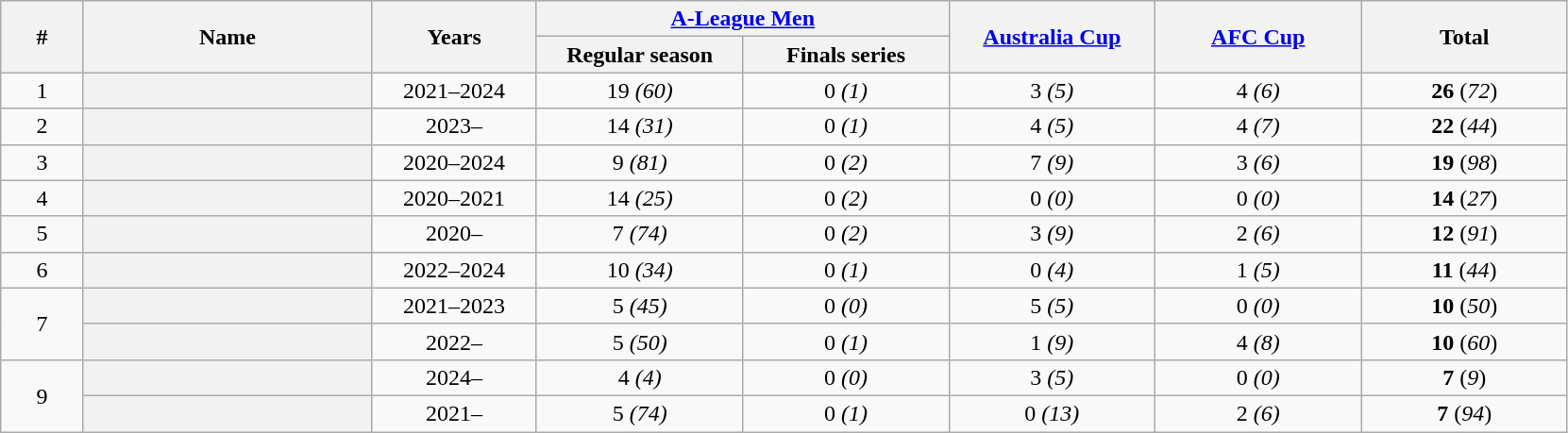<table class="sortable wikitable plainrowheaders"  style="text-align: center;">
<tr>
<th rowspan="2" scope="col" style="width:4%;">#</th>
<th rowspan="2" scope="col" style="width:14%;">Name</th>
<th rowspan="2" scope="col" style="width:8%;">Years</th>
<th colspan="2" scope="col" style="width:10%;"><a href='#'>A-League Men</a></th>
<th rowspan="2" scope="col" style="width:10%;"><a href='#'>Australia Cup</a></th>
<th rowspan="2" scope="col" style="width:10%;"><a href='#'>AFC Cup</a></th>
<th rowspan="2" scope="col" style="width:10%;">Total</th>
</tr>
<tr>
<th scope="col" style="width:10%;">Regular season</th>
<th scope="col" style="width:10%;">Finals series</th>
</tr>
<tr>
<td>1</td>
<th scope="row"> </th>
<td>2021–2024</td>
<td>19 <em>(60)</em></td>
<td>0 <em>(1)</em></td>
<td>3 <em>(5)</em></td>
<td>4 <em>(6)</em></td>
<td><strong>26</strong> (<em>72</em>)</td>
</tr>
<tr>
<td>2</td>
<th scope="row"> <strong></strong></th>
<td>2023–</td>
<td>14 <em>(31)</em></td>
<td>0 <em>(1)</em></td>
<td>4 <em>(5)</em></td>
<td>4 <em>(7)</em></td>
<td><strong>22</strong> (<em>44</em>)</td>
</tr>
<tr>
<td>3</td>
<th scope="row"> </th>
<td>2020–2024</td>
<td>9 <em>(81)</em></td>
<td>0 <em>(2)</em></td>
<td>7 <em>(9)</em></td>
<td>3 <em>(6)</em></td>
<td><strong>19</strong> (<em>98</em>)</td>
</tr>
<tr>
<td>4</td>
<th scope="row"> </th>
<td>2020–2021</td>
<td>14 <em>(25)</em></td>
<td>0 <em>(2)</em></td>
<td>0 <em>(0)</em></td>
<td>0 <em>(0)</em></td>
<td><strong>14</strong> (<em>27</em>)</td>
</tr>
<tr>
<td>5</td>
<th scope="row"> <strong></strong></th>
<td>2020–</td>
<td>7 <em>(74)</em></td>
<td>0 <em>(2)</em></td>
<td>3 <em>(9)</em></td>
<td>2 <em>(6)</em></td>
<td><strong>12</strong> (<em>91</em>)</td>
</tr>
<tr>
<td>6</td>
<th scope="row"> </th>
<td>2022–2024</td>
<td>10 <em>(34)</em></td>
<td>0 <em>(1)</em></td>
<td>0 <em>(4)</em></td>
<td>1 <em>(5)</em></td>
<td><strong>11</strong> (<em>44</em>)</td>
</tr>
<tr>
<td rowspan="2">7</td>
<th scope="row"> </th>
<td>2021–2023</td>
<td>5 <em>(45)</em></td>
<td>0 <em>(0)</em></td>
<td>5 <em>(5)</em></td>
<td>0 <em>(0)</em></td>
<td><strong>10</strong> (<em>50</em>)</td>
</tr>
<tr>
<th scope="row"> <strong></strong></th>
<td>2022–</td>
<td>5 <em>(50)</em></td>
<td>0 <em>(1)</em></td>
<td>1 <em>(9)</em></td>
<td>4 <em>(8)</em></td>
<td><strong>10</strong> (<em>60</em>)</td>
</tr>
<tr>
<td rowspan="2">9</td>
<th scope="row"> <strong></strong></th>
<td>2024–</td>
<td>4 <em>(4)</em></td>
<td>0 <em>(0)</em></td>
<td>3 <em>(5)</em></td>
<td>0 <em>(0)</em></td>
<td><strong>7</strong> (<em>9</em>)</td>
</tr>
<tr>
<th scope="row"> <strong></strong></th>
<td>2021–</td>
<td>5 <em>(74)</em></td>
<td>0 <em>(1)</em></td>
<td>0 <em>(13)</em></td>
<td>2 <em>(6)</em></td>
<td><strong>7</strong> (<em>94</em>)</td>
</tr>
</table>
